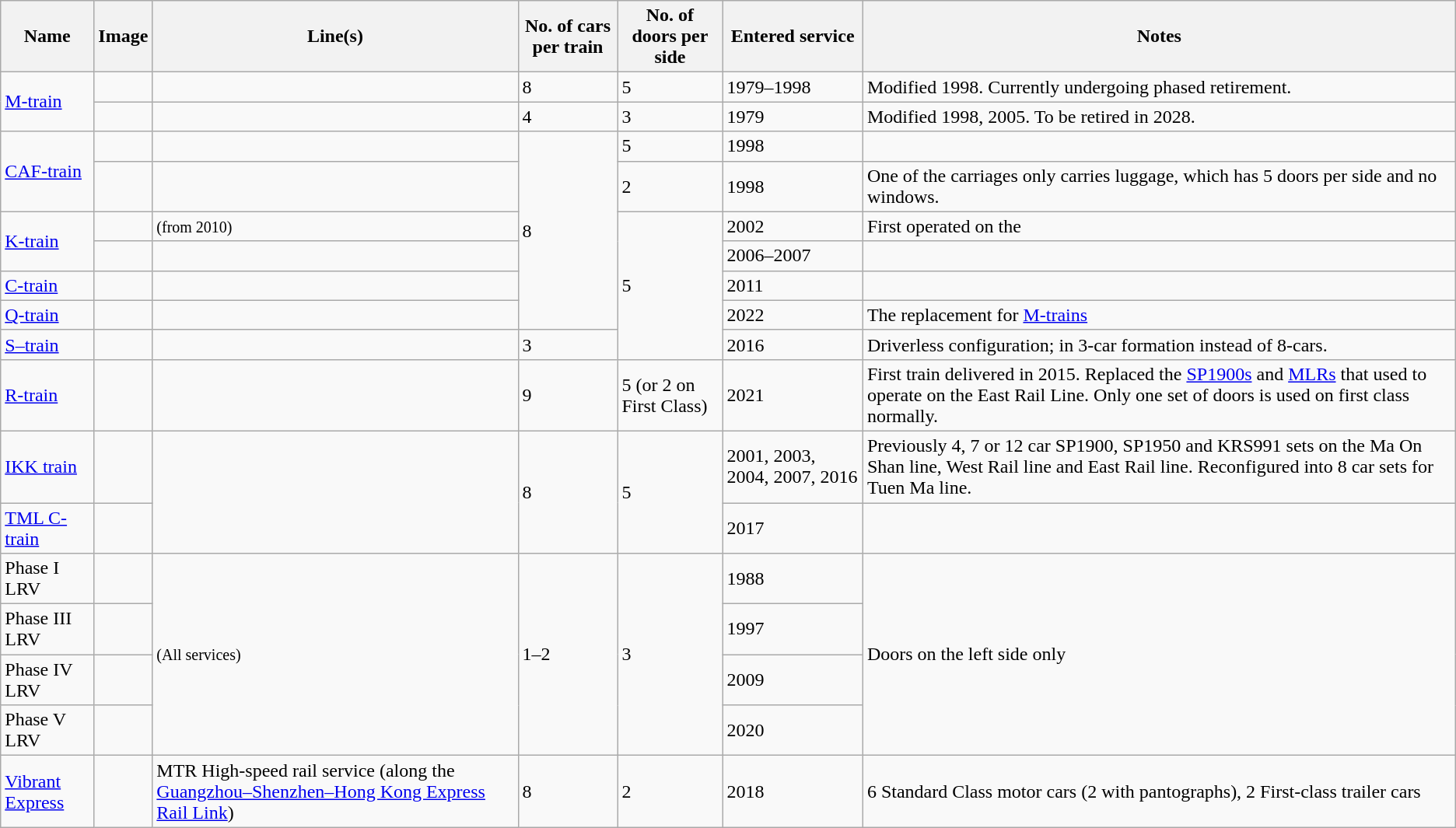<table class="wikitable sortable">
<tr>
<th>Name</th>
<th>Image</th>
<th>Line(s)</th>
<th>No. of cars per train</th>
<th>No. of doors per side</th>
<th>Entered service</th>
<th>Notes</th>
</tr>
<tr>
<td rowspan="2"><a href='#'>M-train</a></td>
<td></td>
<td></td>
<td>8</td>
<td>5</td>
<td>1979–1998</td>
<td>Modified 1998. Currently undergoing phased retirement.</td>
</tr>
<tr>
<td></td>
<td></td>
<td>4</td>
<td>3</td>
<td>1979</td>
<td>Modified 1998, 2005. To be retired in 2028.</td>
</tr>
<tr>
<td rowspan="2"><a href='#'>CAF-train</a></td>
<td></td>
<td></td>
<td rowspan="6">8</td>
<td>5</td>
<td>1998</td>
<td></td>
</tr>
<tr>
<td></td>
<td></td>
<td>2</td>
<td>1998</td>
<td>One of the carriages only carries luggage, which has 5 doors per side and no windows.</td>
</tr>
<tr>
<td rowspan="2"><a href='#'>K-train</a></td>
<td></td>
<td> <small>(from 2010)</small></td>
<td rowspan="5">5</td>
<td>2002</td>
<td>First operated on the </td>
</tr>
<tr>
<td></td>
<td></td>
<td>2006–2007</td>
<td></td>
</tr>
<tr>
<td><a href='#'>C-train</a></td>
<td></td>
<td></td>
<td>2011</td>
<td></td>
</tr>
<tr>
<td><a href='#'>Q-train</a></td>
<td></td>
<td></td>
<td>2022</td>
<td>The replacement for <a href='#'>M-trains</a></td>
</tr>
<tr>
<td><a href='#'>S–train</a></td>
<td></td>
<td></td>
<td>3</td>
<td>2016</td>
<td>Driverless configuration; in 3-car formation instead of 8-cars.</td>
</tr>
<tr>
<td><a href='#'>R-train</a></td>
<td></td>
<td></td>
<td>9</td>
<td>5 (or 2 on First Class)</td>
<td>2021</td>
<td>First train delivered in 2015. Replaced the <a href='#'>SP1900s</a> and <a href='#'>MLRs</a> that used to operate on the East Rail Line. Only one set of doors is used on first class normally.</td>
</tr>
<tr>
<td><a href='#'>IKK train</a></td>
<td></td>
<td rowspan="2"></td>
<td rowspan="2">8</td>
<td rowspan="2">5</td>
<td>2001, 2003, 2004, 2007, 2016</td>
<td>Previously 4, 7 or 12 car SP1900, SP1950 and KRS991 sets on the Ma On Shan line, West Rail line and East Rail line. Reconfigured into 8 car sets for Tuen Ma line.</td>
</tr>
<tr>
<td rowspan="1"><a href='#'>TML C-train</a></td>
<td></td>
<td>2017</td>
<td></td>
</tr>
<tr>
<td>Phase I LRV</td>
<td></td>
<td rowspan="4"> <small>(All services)</small></td>
<td rowspan="4">1–2</td>
<td rowspan="4">3</td>
<td>1988</td>
<td rowspan="4">Doors on the left side only</td>
</tr>
<tr>
<td>Phase III LRV</td>
<td></td>
<td>1997</td>
</tr>
<tr>
<td>Phase IV LRV</td>
<td></td>
<td>2009</td>
</tr>
<tr>
<td>Phase V LRV</td>
<td></td>
<td>2020</td>
</tr>
<tr>
<td><a href='#'>Vibrant Express</a></td>
<td></td>
<td>MTR High-speed rail service (along the <a href='#'>Guangzhou–Shenzhen–Hong Kong Express Rail Link</a>)</td>
<td>8</td>
<td>2</td>
<td>2018</td>
<td>6 Standard Class motor cars (2 with pantographs), 2 First-class trailer cars</td>
</tr>
</table>
